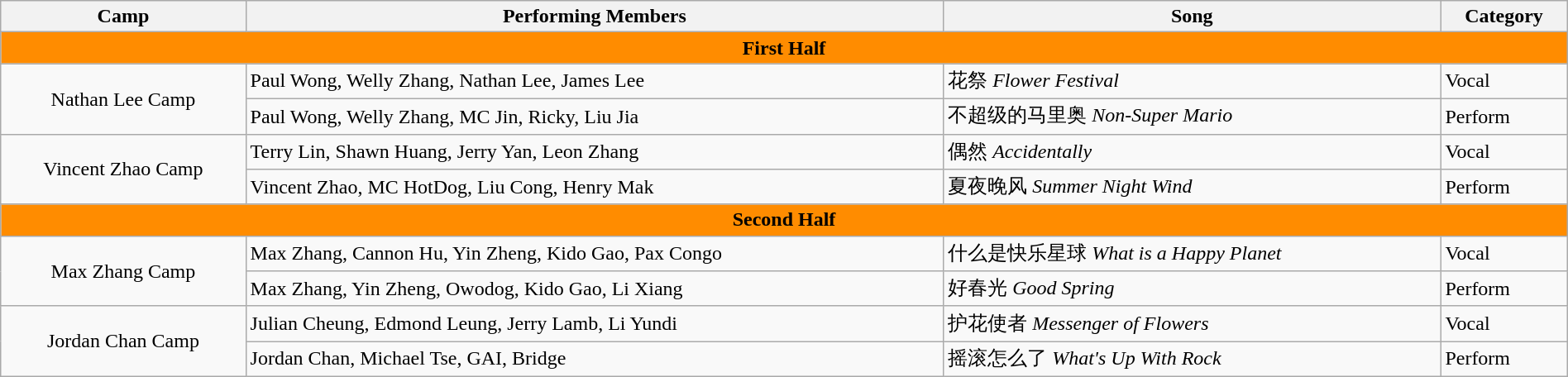<table class="wikitable" style="text-align:left; width:100%;">
<tr>
<th>Camp</th>
<th>Performing Members</th>
<th>Song</th>
<th>Category</th>
</tr>
<tr>
<th colspan="4" style="background: #FF8C00; color:black">First Half</th>
</tr>
<tr>
<td style="text-align:center"; rowspan="2">Nathan Lee Camp</td>
<td>Paul Wong, Welly Zhang, Nathan Lee, James Lee</td>
<td>花祭 <em>Flower Festival</em></td>
<td>Vocal</td>
</tr>
<tr>
<td>Paul Wong, Welly Zhang, MC Jin, Ricky, Liu Jia</td>
<td>不超级的马里奥 <em>Non-Super Mario</em></td>
<td>Perform</td>
</tr>
<tr>
<td style="text-align:center"; rowspan="2">Vincent Zhao Camp</td>
<td>Terry Lin, Shawn Huang, Jerry Yan, Leon Zhang</td>
<td>偶然 <em>Accidentally</em></td>
<td>Vocal</td>
</tr>
<tr>
<td>Vincent Zhao, MC HotDog, Liu Cong, Henry Mak</td>
<td>夏夜晚风 <em>Summer Night Wind</em></td>
<td>Perform</td>
</tr>
<tr>
<th colspan="4" style="background: #FF8C00; color:black">Second Half</th>
</tr>
<tr>
<td style="text-align:center"; rowspan="2">Max Zhang Camp</td>
<td>Max Zhang, Cannon Hu, Yin Zheng, Kido Gao, Pax Congo</td>
<td>什么是快乐星球 <em>What is a Happy Planet</em></td>
<td>Vocal</td>
</tr>
<tr>
<td>Max Zhang, Yin Zheng, Owodog, Kido Gao, Li Xiang</td>
<td>好春光 <em>Good Spring</em></td>
<td>Perform</td>
</tr>
<tr>
<td style="text-align:center"; rowspan="2">Jordan Chan Camp</td>
<td>Julian Cheung, Edmond Leung, Jerry Lamb, Li Yundi</td>
<td>护花使者 <em>Messenger of Flowers</em></td>
<td>Vocal</td>
</tr>
<tr>
<td>Jordan Chan, Michael Tse, GAI, Bridge</td>
<td>摇滚怎么了 <em>What's Up With Rock</em></td>
<td>Perform</td>
</tr>
</table>
